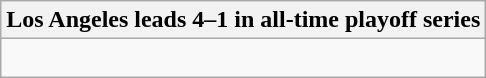<table class="wikitable collapsible collapsed">
<tr>
<th>Los Angeles leads 4–1 in all-time playoff series</th>
</tr>
<tr>
<td><br>



</td>
</tr>
</table>
